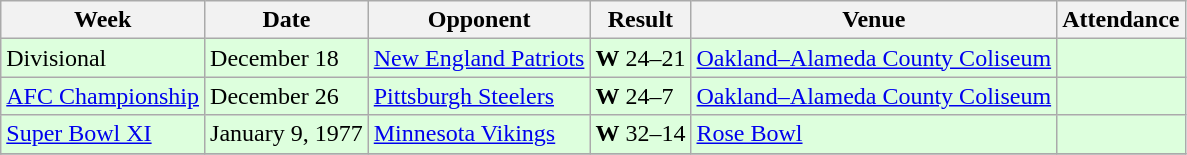<table class="wikitable">
<tr>
<th>Week</th>
<th>Date</th>
<th>Opponent</th>
<th>Result</th>
<th>Venue</th>
<th>Attendance</th>
</tr>
<tr style="background: #ddffdd;">
<td>Divisional</td>
<td>December 18</td>
<td><a href='#'>New England Patriots</a></td>
<td><strong>W</strong> 24–21</td>
<td><a href='#'>Oakland–Alameda County Coliseum</a></td>
<td> </td>
</tr>
<tr style="background: #ddffdd;">
<td><a href='#'>AFC Championship</a></td>
<td>December 26</td>
<td><a href='#'>Pittsburgh Steelers</a></td>
<td><strong>W</strong> 24–7</td>
<td><a href='#'>Oakland–Alameda County Coliseum</a></td>
<td> </td>
</tr>
<tr style="background: #ddffdd;">
<td><a href='#'>Super Bowl XI</a></td>
<td>January 9, 1977</td>
<td><a href='#'>Minnesota Vikings</a></td>
<td><strong>W</strong> 32–14</td>
<td><a href='#'>Rose Bowl</a></td>
<td> </td>
</tr>
<tr>
</tr>
</table>
